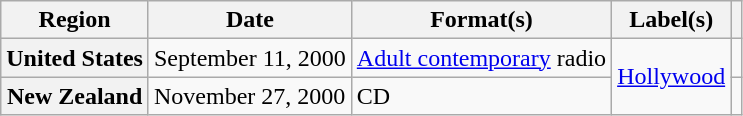<table class="wikitable plainrowheaders">
<tr>
<th scope="col">Region</th>
<th scope="col">Date</th>
<th scope="col">Format(s)</th>
<th scope="col">Label(s)</th>
<th scope="col"></th>
</tr>
<tr>
<th scope="row">United States</th>
<td>September 11, 2000</td>
<td><a href='#'>Adult contemporary</a> radio</td>
<td rowspan="2"><a href='#'>Hollywood</a></td>
<td></td>
</tr>
<tr>
<th scope="row">New Zealand</th>
<td>November 27, 2000</td>
<td>CD</td>
<td></td>
</tr>
</table>
